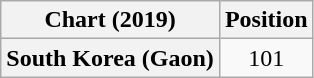<table class="wikitable plainrowheaders" style="text-align:center">
<tr>
<th scope="col">Chart (2019)</th>
<th scope="col">Position</th>
</tr>
<tr>
<th scope="row">South Korea (Gaon)</th>
<td>101</td>
</tr>
</table>
